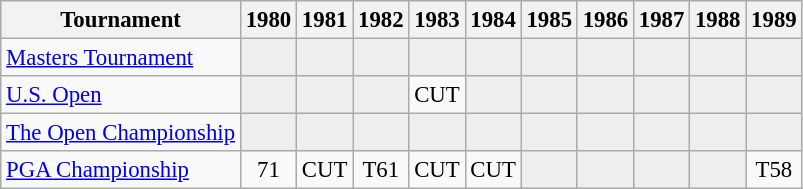<table class="wikitable" style="font-size:95%;text-align:center;">
<tr>
<th>Tournament</th>
<th>1980</th>
<th>1981</th>
<th>1982</th>
<th>1983</th>
<th>1984</th>
<th>1985</th>
<th>1986</th>
<th>1987</th>
<th>1988</th>
<th>1989</th>
</tr>
<tr>
<td align=left><a href='#'>Masters Tournament</a></td>
<td style="background:#eeeeee;"></td>
<td style="background:#eeeeee;"></td>
<td style="background:#eeeeee;"></td>
<td style="background:#eeeeee;"></td>
<td style="background:#eeeeee;"></td>
<td style="background:#eeeeee;"></td>
<td style="background:#eeeeee;"></td>
<td style="background:#eeeeee;"></td>
<td style="background:#eeeeee;"></td>
<td style="background:#eeeeee;"></td>
</tr>
<tr>
<td align=left><a href='#'>U.S. Open</a></td>
<td style="background:#eeeeee;"></td>
<td style="background:#eeeeee;"></td>
<td style="background:#eeeeee;"></td>
<td>CUT</td>
<td style="background:#eeeeee;"></td>
<td style="background:#eeeeee;"></td>
<td style="background:#eeeeee;"></td>
<td style="background:#eeeeee;"></td>
<td style="background:#eeeeee;"></td>
<td style="background:#eeeeee;"></td>
</tr>
<tr>
<td align=left><a href='#'>The Open Championship</a></td>
<td style="background:#eeeeee;"></td>
<td style="background:#eeeeee;"></td>
<td style="background:#eeeeee;"></td>
<td style="background:#eeeeee;"></td>
<td style="background:#eeeeee;"></td>
<td style="background:#eeeeee;"></td>
<td style="background:#eeeeee;"></td>
<td style="background:#eeeeee;"></td>
<td style="background:#eeeeee;"></td>
<td style="background:#eeeeee;"></td>
</tr>
<tr>
<td align=left><a href='#'>PGA Championship</a></td>
<td>71</td>
<td>CUT</td>
<td>T61</td>
<td>CUT</td>
<td>CUT</td>
<td style="background:#eeeeee;"></td>
<td style="background:#eeeeee;"></td>
<td style="background:#eeeeee;"></td>
<td style="background:#eeeeee;"></td>
<td>T58</td>
</tr>
</table>
